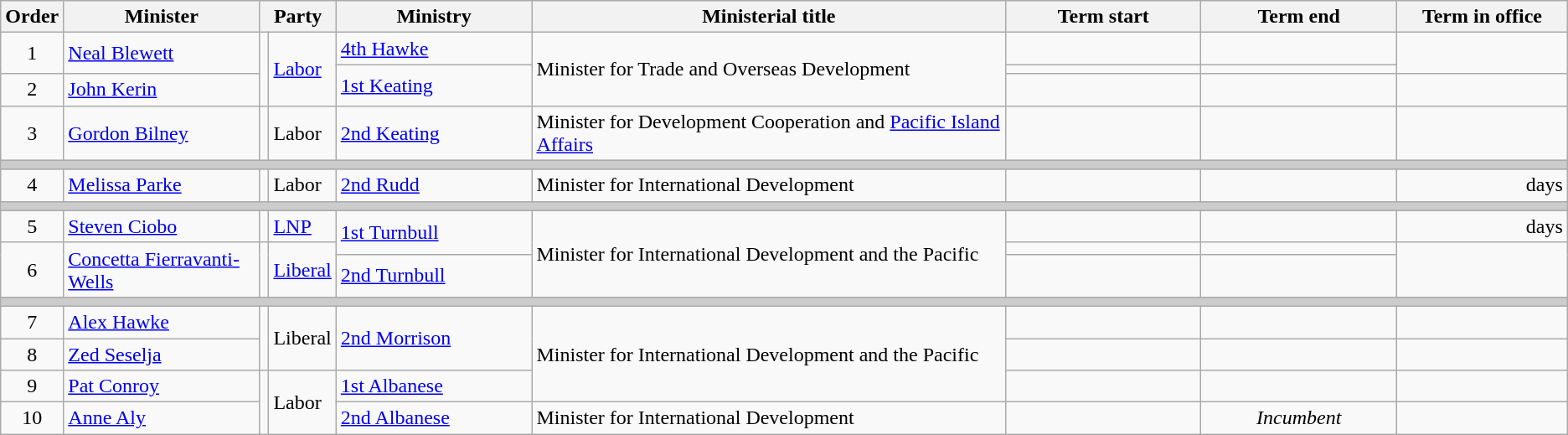<table class="wikitable">
<tr>
<th width=5>Order</th>
<th width=150>Minister</th>
<th width=75 colspan=2>Party</th>
<th width=150>Ministry</th>
<th width=375>Ministerial title</th>
<th width=150>Term start</th>
<th width=150>Term end</th>
<th width=130>Term in office</th>
</tr>
<tr>
<td rowspan=2 align=center>1</td>
<td rowspan=2><a href='#'>Neal Blewett</a></td>
<td rowspan=3 ></td>
<td rowspan=3><a href='#'>Labor</a></td>
<td><a href='#'>4th Hawke</a></td>
<td rowspan=3>Minister for Trade and Overseas Development</td>
<td align=center></td>
<td align=center></td>
<td rowspan=2 align=right></td>
</tr>
<tr>
<td rowspan=2><a href='#'>1st Keating</a></td>
<td align=center></td>
<td align=center></td>
</tr>
<tr>
<td align=center>2</td>
<td><a href='#'>John Kerin</a></td>
<td align=center></td>
<td align=center></td>
<td align=right></td>
</tr>
<tr>
<td align=center>3</td>
<td><a href='#'>Gordon Bilney</a></td>
<td></td>
<td>Labor</td>
<td><a href='#'>2nd Keating</a></td>
<td>Minister for Development Cooperation and <a href='#'>Pacific Island Affairs</a></td>
<td align=center></td>
<td align=center></td>
<td align=right><strong></strong></td>
</tr>
<tr>
<th colspan=9 style="background: #cccccc;"></th>
</tr>
<tr>
<td align=center>4</td>
<td><a href='#'>Melissa Parke</a></td>
<td></td>
<td>Labor</td>
<td><a href='#'>2nd Rudd</a></td>
<td>Minister for International Development</td>
<td align=center></td>
<td align=center></td>
<td align=right> days</td>
</tr>
<tr>
<th colspan=9 style="background: #cccccc;"></th>
</tr>
<tr>
<td align=center>5</td>
<td><a href='#'>Steven Ciobo</a></td>
<td></td>
<td><a href='#'>LNP</a></td>
<td rowspan=2><a href='#'>1st Turnbull</a></td>
<td rowspan=3>Minister for International Development and the Pacific</td>
<td align=center></td>
<td align=center></td>
<td align=right> days</td>
</tr>
<tr>
<td align=center rowspan=2>6</td>
<td rowspan=2><a href='#'>Concetta Fierravanti-Wells</a></td>
<td rowspan=2 ></td>
<td rowspan=2><a href='#'>Liberal</a></td>
<td align=center></td>
<td align=center></td>
<td align=right rowspan=2></td>
</tr>
<tr>
<td><a href='#'>2nd Turnbull</a></td>
<td align=center></td>
<td align=center></td>
</tr>
<tr>
<th colspan=9 style="background: #cccccc;"></th>
</tr>
<tr>
<td align=center>7</td>
<td><a href='#'>Alex Hawke</a></td>
<td rowspan=2 ></td>
<td rowspan=2>Liberal</td>
<td rowspan=2><a href='#'>2nd Morrison</a></td>
<td rowspan=3>Minister for International Development and the Pacific</td>
<td align=center></td>
<td align=center></td>
<td align=right></td>
</tr>
<tr>
<td align=center>8</td>
<td><a href='#'>Zed Seselja</a></td>
<td align=center></td>
<td align=center></td>
<td align=right></td>
</tr>
<tr>
<td align=center>9</td>
<td><a href='#'>Pat Conroy</a></td>
<td rowspan=2 ></td>
<td rowspan=2>Labor</td>
<td><a href='#'>1st Albanese</a></td>
<td align=center></td>
<td align=center></td>
<td align=right></td>
</tr>
<tr>
<td align=center>10</td>
<td><a href='#'>Anne Aly</a></td>
<td><a href='#'>2nd Albanese</a></td>
<td>Minister for International Development</td>
<td align=center></td>
<td align=center><em>Incumbent</em></td>
<td align=right></td>
</tr>
</table>
